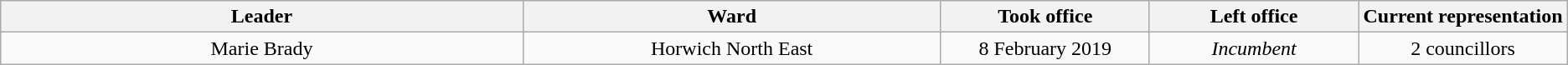<table class="wikitable" style="text-align:center">
<tr>
<th style="width:25%;">Leader</th>
<th style="width:20%;">Ward</th>
<th style="width:10%;">Took office</th>
<th style="width:10%;">Left office</th>
<th style="width:10%;">Current representation</th>
</tr>
<tr>
<td>Marie Brady</td>
<td>Horwich North East </td>
<td>8 February 2019</td>
<td><em>Incumbent</em></td>
<td>2 councillors</td>
</tr>
</table>
